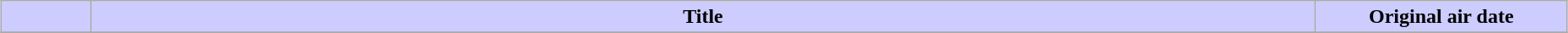<table class="wikitable" style="width:98%; margin:auto; background:#FFF;">
<tr>
<th style="background: #CCF; width:4em;"></th>
<th style="background: #CCF;">Title</th>
<th style="background: #CCF; width:12em;">Original air date</th>
</tr>
<tr>
</tr>
</table>
